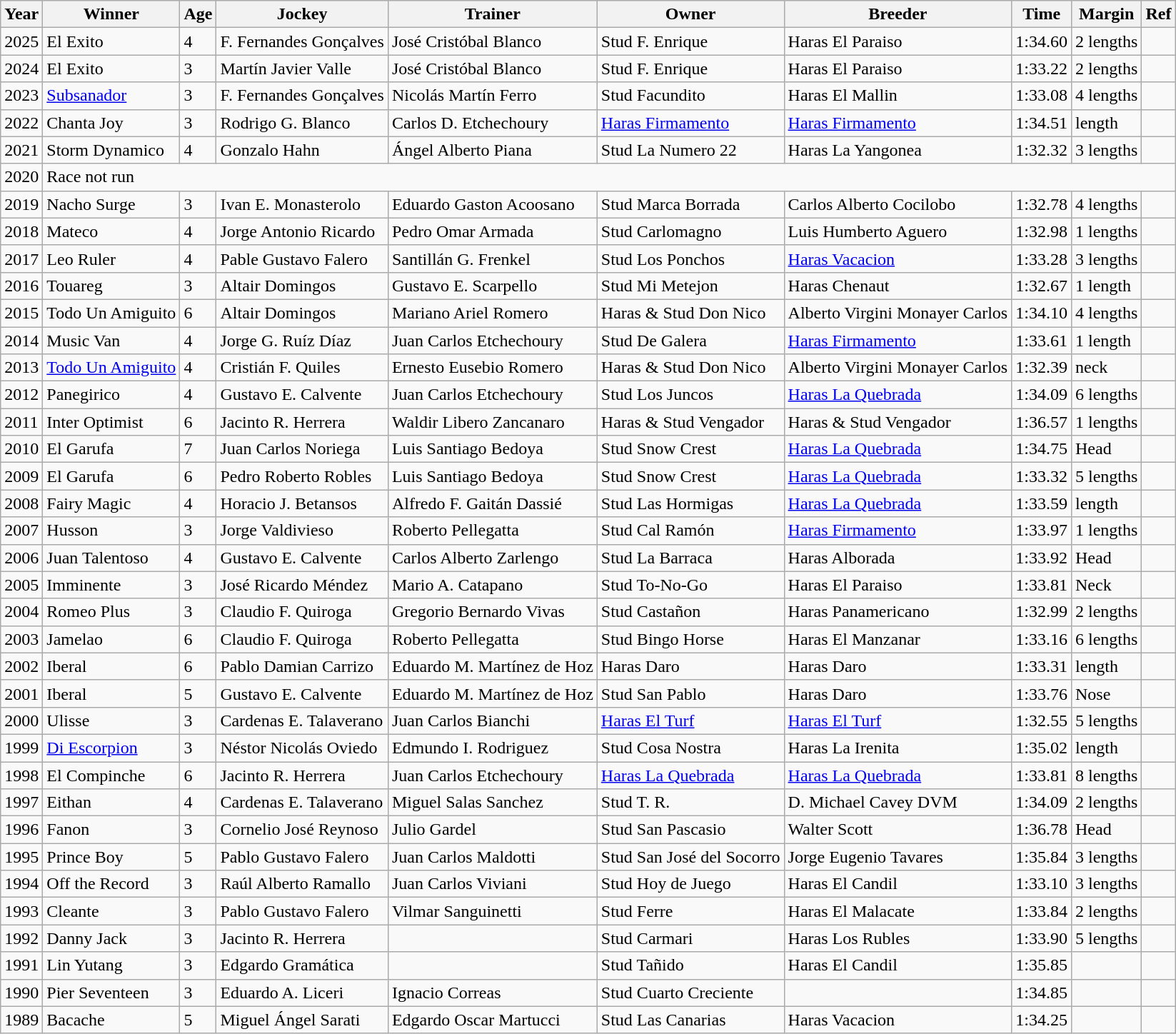<table class="wikitable sortable">
<tr>
<th>Year</th>
<th>Winner</th>
<th>Age</th>
<th>Jockey</th>
<th>Trainer</th>
<th>Owner</th>
<th>Breeder</th>
<th>Time</th>
<th>Margin</th>
<th>Ref</th>
</tr>
<tr>
<td>2025</td>
<td>El Exito</td>
<td>4</td>
<td>F. Fernandes Gonçalves</td>
<td>José Cristóbal Blanco</td>
<td>Stud F. Enrique</td>
<td>Haras El Paraiso</td>
<td>1:34.60</td>
<td>2 lengths</td>
<td></td>
</tr>
<tr>
<td>2024</td>
<td>El Exito</td>
<td>3</td>
<td>Martín Javier Valle</td>
<td>José Cristóbal Blanco</td>
<td>Stud F. Enrique</td>
<td>Haras El Paraiso</td>
<td>1:33.22</td>
<td>2 lengths</td>
<td></td>
</tr>
<tr>
<td>2023</td>
<td><a href='#'>Subsanador</a></td>
<td>3</td>
<td>F. Fernandes Gonçalves</td>
<td>Nicolás Martín Ferro</td>
<td>Stud Facundito</td>
<td>Haras El Mallin</td>
<td>1:33.08</td>
<td>4 lengths</td>
<td></td>
</tr>
<tr>
<td>2022</td>
<td>Chanta Joy</td>
<td>3</td>
<td>Rodrigo G. Blanco</td>
<td>Carlos D. Etchechoury</td>
<td><a href='#'>Haras Firmamento</a></td>
<td><a href='#'>Haras Firmamento</a></td>
<td>1:34.51</td>
<td> length</td>
<td></td>
</tr>
<tr>
<td>2021</td>
<td>Storm Dynamico</td>
<td>4</td>
<td>Gonzalo Hahn</td>
<td>Ángel Alberto Piana</td>
<td>Stud La Numero 22</td>
<td>Haras La Yangonea</td>
<td>1:32.32</td>
<td>3 lengths</td>
<td></td>
</tr>
<tr>
<td>2020</td>
<td colspan="9">Race not run</td>
</tr>
<tr>
<td>2019</td>
<td>Nacho Surge</td>
<td>3</td>
<td>Ivan E. Monasterolo</td>
<td>Eduardo Gaston Acoosano</td>
<td>Stud Marca Borrada</td>
<td>Carlos Alberto Cocilobo</td>
<td>1:32.78</td>
<td>4 lengths</td>
<td></td>
</tr>
<tr>
<td>2018</td>
<td>Mateco</td>
<td>4</td>
<td>Jorge Antonio Ricardo</td>
<td>Pedro Omar Armada</td>
<td>Stud Carlomagno</td>
<td>Luis Humberto Aguero</td>
<td>1:32.98</td>
<td>1 lengths</td>
<td></td>
</tr>
<tr>
<td>2017</td>
<td>Leo Ruler</td>
<td>4</td>
<td>Pable Gustavo Falero</td>
<td>Santillán G. Frenkel</td>
<td>Stud Los Ponchos</td>
<td><a href='#'>Haras Vacacion</a></td>
<td>1:33.28</td>
<td>3 lengths</td>
<td></td>
</tr>
<tr>
<td>2016</td>
<td>Touareg</td>
<td>3</td>
<td>Altair Domingos</td>
<td>Gustavo E. Scarpello</td>
<td>Stud Mi Metejon</td>
<td>Haras Chenaut</td>
<td>1:32.67</td>
<td>1 length</td>
<td></td>
</tr>
<tr>
<td>2015</td>
<td>Todo Un Amiguito</td>
<td>6</td>
<td>Altair Domingos</td>
<td>Mariano Ariel Romero</td>
<td>Haras & Stud Don Nico</td>
<td>Alberto Virgini Monayer Carlos</td>
<td>1:34.10</td>
<td>4 lengths</td>
<td></td>
</tr>
<tr>
<td>2014</td>
<td>Music Van</td>
<td>4</td>
<td>Jorge G. Ruíz Díaz</td>
<td>Juan Carlos Etchechoury</td>
<td>Stud De Galera</td>
<td><a href='#'>Haras Firmamento</a></td>
<td>1:33.61</td>
<td>1 length</td>
<td></td>
</tr>
<tr>
<td>2013</td>
<td><a href='#'>Todo Un Amiguito</a></td>
<td>4</td>
<td>Cristián F. Quiles</td>
<td>Ernesto Eusebio Romero</td>
<td>Haras & Stud Don Nico</td>
<td>Alberto Virgini Monayer Carlos</td>
<td>1:32.39</td>
<td> neck</td>
<td></td>
</tr>
<tr>
<td>2012</td>
<td>Panegirico</td>
<td>4</td>
<td>Gustavo E. Calvente</td>
<td>Juan Carlos Etchechoury</td>
<td>Stud Los Juncos</td>
<td><a href='#'>Haras La Quebrada</a></td>
<td>1:34.09</td>
<td>6 lengths</td>
<td></td>
</tr>
<tr>
<td>2011</td>
<td>Inter Optimist</td>
<td>6</td>
<td>Jacinto R. Herrera</td>
<td>Waldir Libero Zancanaro</td>
<td>Haras & Stud Vengador</td>
<td>Haras & Stud Vengador</td>
<td>1:36.57</td>
<td>1 lengths</td>
<td></td>
</tr>
<tr>
<td>2010</td>
<td>El Garufa</td>
<td>7</td>
<td>Juan Carlos Noriega</td>
<td>Luis Santiago Bedoya</td>
<td>Stud Snow Crest</td>
<td><a href='#'>Haras La Quebrada</a></td>
<td>1:34.75</td>
<td>Head</td>
<td></td>
</tr>
<tr>
<td>2009</td>
<td>El Garufa</td>
<td>6</td>
<td>Pedro Roberto Robles</td>
<td>Luis Santiago Bedoya</td>
<td>Stud Snow Crest</td>
<td><a href='#'>Haras La Quebrada</a></td>
<td>1:33.32</td>
<td>5 lengths</td>
<td></td>
</tr>
<tr>
<td>2008</td>
<td>Fairy Magic</td>
<td>4</td>
<td>Horacio J. Betansos</td>
<td>Alfredo F. Gaitán Dassié</td>
<td>Stud Las Hormigas</td>
<td><a href='#'>Haras La Quebrada</a></td>
<td>1:33.59</td>
<td> length</td>
<td></td>
</tr>
<tr>
<td>2007</td>
<td>Husson</td>
<td>3</td>
<td>Jorge Valdivieso</td>
<td>Roberto Pellegatta</td>
<td>Stud Cal Ramón</td>
<td><a href='#'>Haras Firmamento</a></td>
<td>1:33.97</td>
<td>1 lengths</td>
<td></td>
</tr>
<tr>
<td>2006</td>
<td>Juan Talentoso</td>
<td>4</td>
<td>Gustavo E. Calvente</td>
<td>Carlos Alberto Zarlengo</td>
<td>Stud La Barraca</td>
<td>Haras Alborada</td>
<td>1:33.92</td>
<td>Head</td>
<td></td>
</tr>
<tr>
<td>2005</td>
<td>Imminente</td>
<td>3</td>
<td>José Ricardo Méndez</td>
<td>Mario A. Catapano</td>
<td>Stud To-No-Go</td>
<td>Haras El Paraiso</td>
<td>1:33.81</td>
<td>Neck</td>
<td></td>
</tr>
<tr>
<td>2004</td>
<td>Romeo Plus</td>
<td>3</td>
<td>Claudio F. Quiroga</td>
<td>Gregorio Bernardo Vivas</td>
<td>Stud Castañon</td>
<td>Haras Panamericano</td>
<td>1:32.99</td>
<td>2 lengths</td>
<td></td>
</tr>
<tr>
<td>2003</td>
<td>Jamelao</td>
<td>6</td>
<td>Claudio F. Quiroga</td>
<td>Roberto Pellegatta</td>
<td>Stud Bingo Horse</td>
<td>Haras El Manzanar</td>
<td>1:33.16</td>
<td>6 lengths</td>
<td></td>
</tr>
<tr>
<td>2002</td>
<td>Iberal</td>
<td>6</td>
<td>Pablo Damian Carrizo</td>
<td>Eduardo M. Martínez de Hoz</td>
<td>Haras Daro</td>
<td>Haras Daro</td>
<td>1:33.31</td>
<td> length</td>
<td></td>
</tr>
<tr>
<td>2001</td>
<td>Iberal</td>
<td>5</td>
<td>Gustavo E. Calvente</td>
<td>Eduardo M. Martínez de Hoz</td>
<td>Stud San Pablo</td>
<td>Haras Daro</td>
<td>1:33.76</td>
<td>Nose</td>
<td></td>
</tr>
<tr>
<td>2000</td>
<td>Ulisse</td>
<td>3</td>
<td>Cardenas E. Talaverano</td>
<td>Juan Carlos Bianchi</td>
<td><a href='#'>Haras El Turf</a></td>
<td><a href='#'>Haras El Turf</a></td>
<td>1:32.55</td>
<td>5 lengths</td>
<td></td>
</tr>
<tr>
<td>1999</td>
<td><a href='#'>Di Escorpion</a></td>
<td>3</td>
<td>Néstor Nicolás Oviedo</td>
<td>Edmundo I. Rodriguez</td>
<td>Stud Cosa Nostra</td>
<td>Haras La Irenita</td>
<td>1:35.02</td>
<td> length</td>
<td></td>
</tr>
<tr>
<td>1998</td>
<td>El Compinche</td>
<td>6</td>
<td>Jacinto R. Herrera</td>
<td>Juan Carlos Etchechoury</td>
<td><a href='#'>Haras La Quebrada</a></td>
<td><a href='#'>Haras La Quebrada</a></td>
<td>1:33.81</td>
<td>8 lengths</td>
<td></td>
</tr>
<tr>
<td>1997</td>
<td>Eithan</td>
<td>4</td>
<td>Cardenas E. Talaverano</td>
<td>Miguel Salas Sanchez</td>
<td>Stud T. R.</td>
<td>D. Michael Cavey DVM</td>
<td>1:34.09</td>
<td>2 lengths</td>
<td></td>
</tr>
<tr>
<td>1996</td>
<td>Fanon</td>
<td>3</td>
<td>Cornelio José Reynoso</td>
<td>Julio Gardel</td>
<td>Stud San Pascasio</td>
<td>Walter Scott</td>
<td>1:36.78</td>
<td>Head</td>
<td></td>
</tr>
<tr>
<td>1995</td>
<td>Prince Boy</td>
<td>5</td>
<td>Pablo Gustavo Falero</td>
<td>Juan Carlos Maldotti</td>
<td>Stud San José del Socorro</td>
<td>Jorge Eugenio Tavares</td>
<td>1:35.84</td>
<td>3 lengths</td>
<td></td>
</tr>
<tr>
<td>1994</td>
<td>Off the Record</td>
<td>3</td>
<td>Raúl Alberto Ramallo</td>
<td>Juan Carlos Viviani</td>
<td>Stud Hoy de Juego</td>
<td>Haras El Candil</td>
<td>1:33.10</td>
<td>3 lengths</td>
<td></td>
</tr>
<tr>
<td>1993</td>
<td>Cleante</td>
<td>3</td>
<td>Pablo Gustavo Falero</td>
<td>Vilmar Sanguinetti</td>
<td>Stud Ferre</td>
<td>Haras El Malacate</td>
<td>1:33.84</td>
<td>2 lengths</td>
<td></td>
</tr>
<tr>
<td>1992</td>
<td>Danny Jack</td>
<td>3</td>
<td>Jacinto R. Herrera</td>
<td></td>
<td>Stud Carmari</td>
<td>Haras Los Rubles</td>
<td>1:33.90</td>
<td>5 lengths</td>
<td></td>
</tr>
<tr>
<td>1991</td>
<td>Lin Yutang</td>
<td>3</td>
<td>Edgardo Gramática</td>
<td></td>
<td>Stud Tañido</td>
<td>Haras El Candil</td>
<td>1:35.85</td>
<td></td>
<td></td>
</tr>
<tr>
<td>1990</td>
<td>Pier Seventeen</td>
<td>3</td>
<td>Eduardo A. Liceri</td>
<td>Ignacio Correas</td>
<td>Stud Cuarto Creciente</td>
<td></td>
<td>1:34.85</td>
<td></td>
<td></td>
</tr>
<tr>
<td>1989</td>
<td>Bacache</td>
<td>5</td>
<td>Miguel Ángel Sarati</td>
<td>Edgardo Oscar Martucci</td>
<td>Stud Las Canarias</td>
<td>Haras Vacacion</td>
<td>1:34.25</td>
<td></td>
<td></td>
</tr>
</table>
